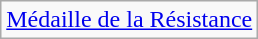<table class="wikitable">
<tr align=center>
<td><a href='#'>Médaille de la Résistance</a></td>
</tr>
</table>
